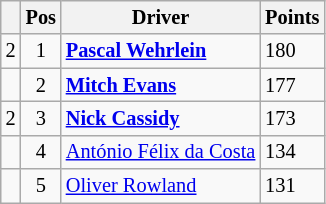<table class="wikitable" style="font-size: 85%;">
<tr>
<th></th>
<th>Pos</th>
<th>Driver</th>
<th>Points</th>
</tr>
<tr>
<td align="left"> 2</td>
<td align="center">1</td>
<td> <strong><a href='#'>Pascal Wehrlein</a></strong></td>
<td align="left">180</td>
</tr>
<tr>
<td align="left"></td>
<td align="center">2</td>
<td> <strong><a href='#'>Mitch Evans</a></strong></td>
<td align="left">177</td>
</tr>
<tr>
<td align="left"> 2</td>
<td align="center">3</td>
<td> <strong><a href='#'>Nick Cassidy</a></strong></td>
<td align="left">173</td>
</tr>
<tr>
<td align="left"></td>
<td align="center">4</td>
<td> <a href='#'>António Félix da Costa</a></td>
<td align="left">134</td>
</tr>
<tr>
<td align="left"></td>
<td align="center">5</td>
<td> <a href='#'>Oliver Rowland</a></td>
<td align="left">131</td>
</tr>
</table>
